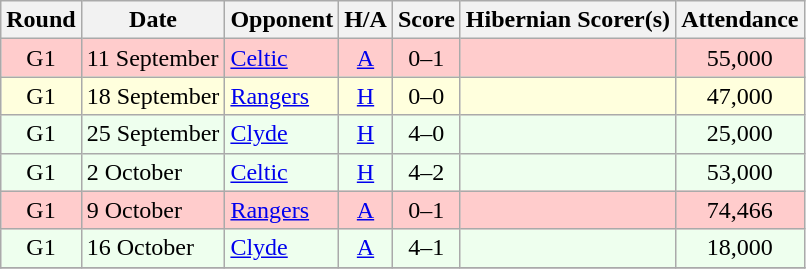<table class="wikitable" style="text-align:center">
<tr>
<th>Round</th>
<th>Date</th>
<th>Opponent</th>
<th>H/A</th>
<th>Score</th>
<th>Hibernian Scorer(s)</th>
<th>Attendance</th>
</tr>
<tr bgcolor=#FFCCCC>
<td>G1</td>
<td align=left>11 September</td>
<td align=left><a href='#'>Celtic</a></td>
<td><a href='#'>A</a></td>
<td>0–1</td>
<td align=left></td>
<td>55,000</td>
</tr>
<tr bgcolor=#FFFFDD>
<td>G1</td>
<td align=left>18 September</td>
<td align=left><a href='#'>Rangers</a></td>
<td><a href='#'>H</a></td>
<td>0–0</td>
<td align=left></td>
<td>47,000</td>
</tr>
<tr bgcolor=#EEFFEE>
<td>G1</td>
<td align=left>25 September</td>
<td align=left><a href='#'>Clyde</a></td>
<td><a href='#'>H</a></td>
<td>4–0</td>
<td align=left></td>
<td>25,000</td>
</tr>
<tr bgcolor=#EEFFEE>
<td>G1</td>
<td align=left>2 October</td>
<td align=left><a href='#'>Celtic</a></td>
<td><a href='#'>H</a></td>
<td>4–2</td>
<td align=left></td>
<td>53,000</td>
</tr>
<tr bgcolor=#FFCCCC>
<td>G1</td>
<td align=left>9 October</td>
<td align=left><a href='#'>Rangers</a></td>
<td><a href='#'>A</a></td>
<td>0–1</td>
<td align=left></td>
<td>74,466</td>
</tr>
<tr bgcolor=#EEFFEE>
<td>G1</td>
<td align=left>16 October</td>
<td align=left><a href='#'>Clyde</a></td>
<td><a href='#'>A</a></td>
<td>4–1</td>
<td align=left></td>
<td>18,000</td>
</tr>
<tr>
</tr>
</table>
